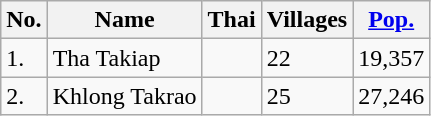<table class="wikitable sortable">
<tr>
<th>No.</th>
<th>Name</th>
<th>Thai</th>
<th>Villages</th>
<th><a href='#'>Pop.</a></th>
</tr>
<tr>
<td>1.</td>
<td>Tha Takiap</td>
<td></td>
<td>22</td>
<td>19,357</td>
</tr>
<tr>
<td>2.</td>
<td>Khlong Takrao</td>
<td></td>
<td>25</td>
<td>27,246</td>
</tr>
</table>
